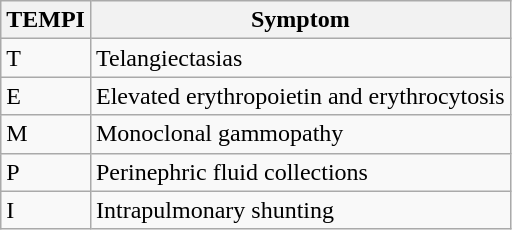<table class="wikitable">
<tr>
<th>TEMPI</th>
<th>Symptom</th>
</tr>
<tr>
<td>T</td>
<td>Telangiectasias</td>
</tr>
<tr>
<td>E</td>
<td>Elevated erythropoietin and erythrocytosis</td>
</tr>
<tr>
<td>M</td>
<td>Monoclonal gammopathy</td>
</tr>
<tr>
<td>P</td>
<td>Perinephric fluid collections</td>
</tr>
<tr>
<td>I</td>
<td>Intrapulmonary shunting</td>
</tr>
</table>
